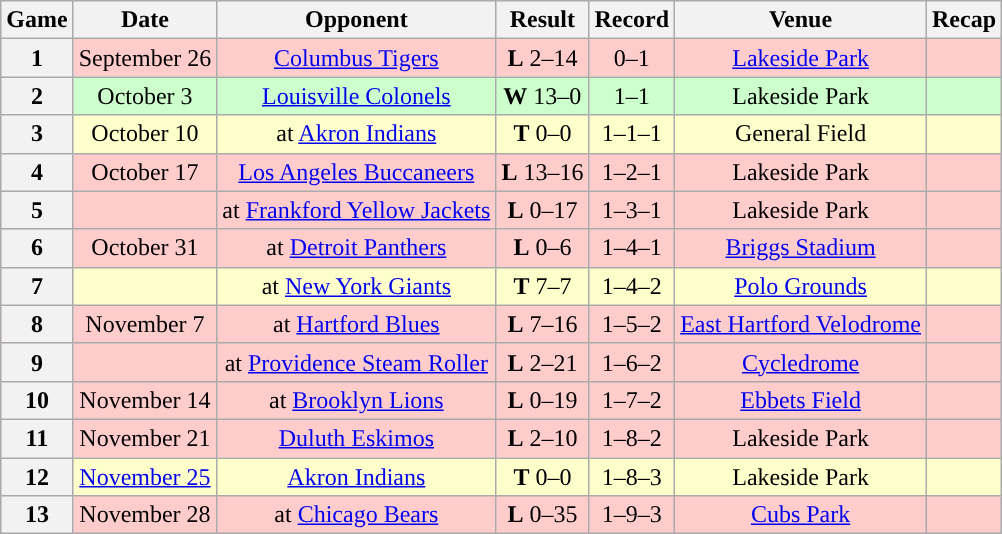<table class="wikitable" style="text-align:center">
<tr>
<th>Game</th>
<th>Date</th>
<th>Opponent</th>
<th>Result</th>
<th>Record</th>
<th>Venue</th>
<th>Recap</th>
</tr>
<tr style="background:#fcc">
<th>1</th>
<td>September 26</td>
<td><a href='#'>Columbus Tigers</a></td>
<td><strong>L</strong> 2–14</td>
<td>0–1</td>
<td><a href='#'>Lakeside Park</a></td>
<td></td>
</tr>
<tr style="background:#cfc">
<th>2</th>
<td>October 3</td>
<td><a href='#'>Louisville Colonels</a></td>
<td><strong>W</strong> 13–0</td>
<td>1–1</td>
<td>Lakeside Park</td>
<td></td>
</tr>
<tr style="background:#ffc">
<th>3</th>
<td>October 10</td>
<td>at <a href='#'>Akron Indians</a></td>
<td><strong>T</strong> 0–0</td>
<td>1–1–1</td>
<td>General Field</td>
<td></td>
</tr>
<tr style="background:#fcc">
<th>4</th>
<td>October 17</td>
<td><a href='#'>Los Angeles Buccaneers</a></td>
<td><strong>L</strong> 13–16</td>
<td>1–2–1</td>
<td>Lakeside Park</td>
<td></td>
</tr>
<tr style="background:#fcc">
<th>5</th>
<td></td>
<td>at <a href='#'>Frankford Yellow Jackets</a></td>
<td><strong>L</strong> 0–17</td>
<td>1–3–1</td>
<td>Lakeside Park</td>
<td></td>
</tr>
<tr style="background:#fcc">
<th>6</th>
<td>October 31</td>
<td>at <a href='#'>Detroit Panthers</a></td>
<td><strong>L</strong> 0–6</td>
<td>1–4–1</td>
<td><a href='#'>Briggs Stadium</a></td>
<td></td>
</tr>
<tr style="background:#ffc">
<th>7</th>
<td></td>
<td>at <a href='#'>New York Giants</a></td>
<td><strong>T</strong> 7–7</td>
<td>1–4–2</td>
<td><a href='#'>Polo Grounds</a></td>
<td></td>
</tr>
<tr style="background:#fcc">
<th>8</th>
<td>November 7</td>
<td>at <a href='#'>Hartford Blues</a></td>
<td><strong>L</strong> 7–16</td>
<td>1–5–2</td>
<td><a href='#'>East Hartford Velodrome</a></td>
<td></td>
</tr>
<tr style="background:#fcc">
<th>9</th>
<td></td>
<td>at <a href='#'>Providence Steam Roller</a></td>
<td><strong>L</strong> 2–21</td>
<td>1–6–2</td>
<td><a href='#'>Cycledrome</a></td>
<td></td>
</tr>
<tr style="background:#fcc">
<th>10</th>
<td>November 14</td>
<td>at <a href='#'>Brooklyn Lions</a></td>
<td><strong>L</strong> 0–19</td>
<td>1–7–2</td>
<td><a href='#'>Ebbets Field</a></td>
<td></td>
</tr>
<tr style="background:#fcc">
<th>11</th>
<td>November 21</td>
<td><a href='#'>Duluth Eskimos</a></td>
<td><strong>L</strong> 2–10</td>
<td>1–8–2</td>
<td>Lakeside Park</td>
<td></td>
</tr>
<tr style="background:#ffc">
<th>12</th>
<td><a href='#'>November 25</a></td>
<td><a href='#'>Akron Indians</a></td>
<td><strong>T</strong> 0–0</td>
<td>1–8–3</td>
<td>Lakeside Park</td>
<td></td>
</tr>
<tr style="background:#fcc">
<th>13</th>
<td>November 28</td>
<td>at <a href='#'>Chicago Bears</a></td>
<td><strong>L</strong> 0–35</td>
<td>1–9–3</td>
<td><a href='#'>Cubs Park</a></td>
<td></td>
</tr>
</table>
